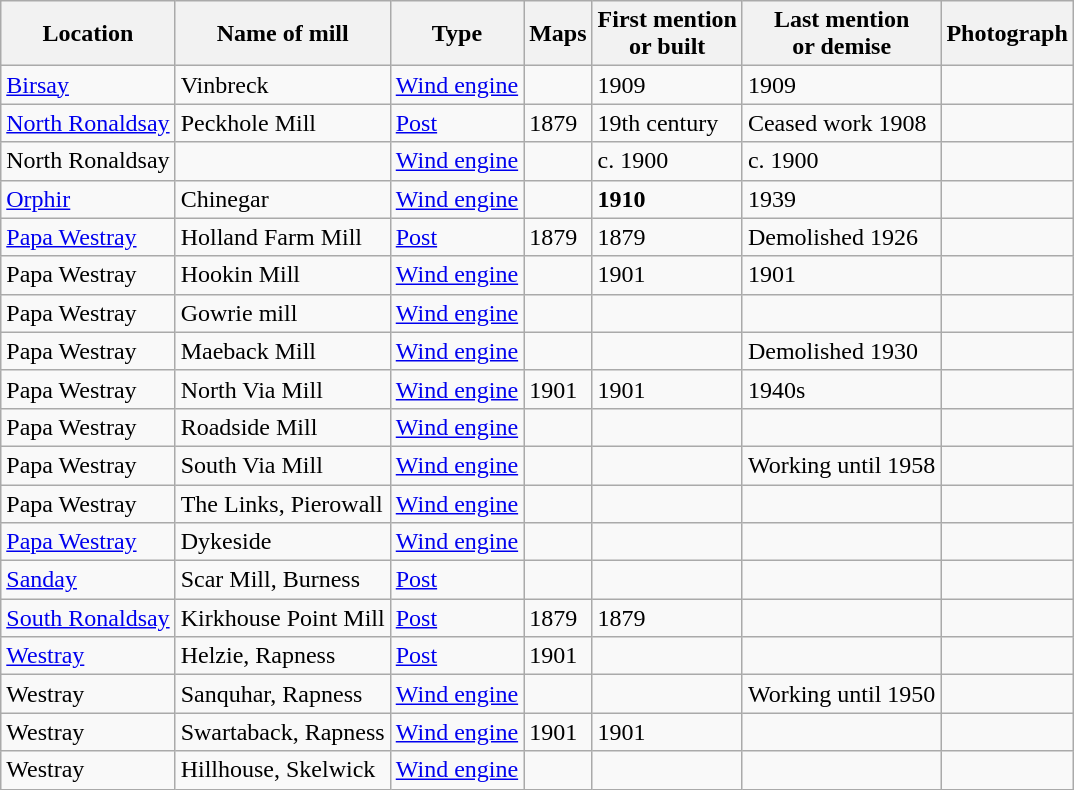<table class="wikitable">
<tr>
<th>Location</th>
<th>Name of mill</th>
<th>Type</th>
<th>Maps</th>
<th>First mention<br>or built</th>
<th>Last mention<br> or demise</th>
<th>Photograph</th>
</tr>
<tr>
<td><a href='#'>Birsay</a></td>
<td>Vinbreck</td>
<td><a href='#'>Wind engine</a></td>
<td></td>
<td>1909</td>
<td>1909</td>
<td></td>
</tr>
<tr>
<td><a href='#'>North Ronaldsay</a></td>
<td>Peckhole Mill<br></td>
<td><a href='#'>Post</a></td>
<td>1879</td>
<td>19th century</td>
<td>Ceased work 1908</td>
<td></td>
</tr>
<tr>
<td>North Ronaldsay</td>
<td></td>
<td><a href='#'>Wind engine</a></td>
<td></td>
<td>c. 1900</td>
<td>c. 1900</td>
<td></td>
</tr>
<tr>
<td><a href='#'>Orphir</a></td>
<td>Chinegar</td>
<td><a href='#'>Wind engine</a></td>
<td></td>
<td><strong>1910</strong></td>
<td>1939</td>
<td></td>
</tr>
<tr>
<td><a href='#'>Papa Westray</a></td>
<td>Holland Farm Mill<br></td>
<td><a href='#'>Post</a></td>
<td>1879</td>
<td>1879</td>
<td>Demolished 1926</td>
<td></td>
</tr>
<tr>
<td>Papa Westray</td>
<td>Hookin Mill<br></td>
<td><a href='#'>Wind engine</a></td>
<td></td>
<td>1901</td>
<td>1901</td>
<td></td>
</tr>
<tr>
<td>Papa Westray</td>
<td>Gowrie mill<br></td>
<td><a href='#'>Wind engine</a></td>
<td></td>
<td></td>
<td></td>
<td></td>
</tr>
<tr>
<td>Papa Westray</td>
<td>Maeback Mill<br></td>
<td><a href='#'>Wind engine</a></td>
<td></td>
<td></td>
<td>Demolished 1930</td>
<td></td>
</tr>
<tr>
<td>Papa Westray</td>
<td>North Via Mill<br></td>
<td><a href='#'>Wind engine</a></td>
<td>1901</td>
<td>1901</td>
<td>1940s</td>
<td></td>
</tr>
<tr>
<td>Papa Westray</td>
<td>Roadside Mill<br></td>
<td><a href='#'>Wind engine</a></td>
<td></td>
<td></td>
<td></td>
<td></td>
</tr>
<tr>
<td>Papa Westray</td>
<td>South Via Mill<br></td>
<td><a href='#'>Wind engine</a></td>
<td></td>
<td></td>
<td>Working until 1958</td>
<td></td>
</tr>
<tr>
<td>Papa Westray</td>
<td>The Links, Pierowall<br></td>
<td><a href='#'>Wind engine</a></td>
<td></td>
<td></td>
<td></td>
<td></td>
</tr>
<tr>
<td><a href='#'>Papa Westray</a></td>
<td>Dykeside</td>
<td><a href='#'>Wind engine</a></td>
<td></td>
<td></td>
<td></td>
<td></td>
</tr>
<tr>
<td><a href='#'>Sanday</a></td>
<td>Scar Mill, Burness<br></td>
<td><a href='#'>Post</a></td>
<td></td>
<td></td>
<td></td>
<td></td>
</tr>
<tr>
<td><a href='#'>South Ronaldsay</a></td>
<td>Kirkhouse Point Mill<br></td>
<td><a href='#'>Post</a></td>
<td>1879</td>
<td>1879</td>
<td></td>
<td></td>
</tr>
<tr>
<td><a href='#'>Westray</a></td>
<td>Helzie, Rapness<br></td>
<td><a href='#'>Post</a></td>
<td>1901</td>
<td></td>
<td></td>
<td></td>
</tr>
<tr>
<td>Westray</td>
<td>Sanquhar, Rapness<br></td>
<td><a href='#'>Wind engine</a></td>
<td></td>
<td></td>
<td>Working until 1950</td>
<td></td>
</tr>
<tr>
<td>Westray</td>
<td>Swartaback, Rapness<br></td>
<td><a href='#'>Wind engine</a></td>
<td>1901</td>
<td>1901</td>
<td></td>
<td></td>
</tr>
<tr>
<td>Westray</td>
<td>Hillhouse, Skelwick<br></td>
<td><a href='#'>Wind engine</a></td>
<td></td>
<td></td>
<td></td>
<td></td>
</tr>
</table>
